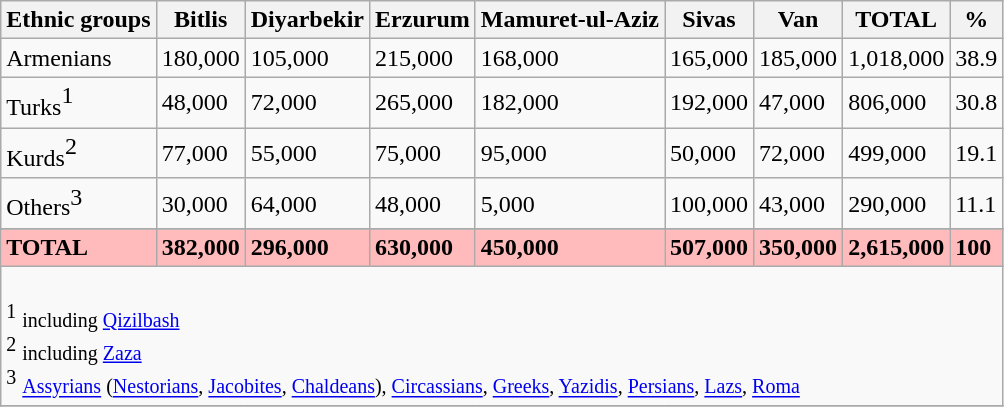<table class="wikitable">
<tr>
<th>Ethnic groups</th>
<th>Bitlis</th>
<th>Diyarbekir</th>
<th>Erzurum</th>
<th>Mamuret-ul-Aziz</th>
<th>Sivas</th>
<th>Van</th>
<th>TOTAL</th>
<th>%</th>
</tr>
<tr>
<td>Armenians</td>
<td>180,000</td>
<td>105,000</td>
<td>215,000</td>
<td>168,000</td>
<td>165,000</td>
<td>185,000</td>
<td>1,018,000</td>
<td>38.9</td>
</tr>
<tr>
<td>Turks<big><sup>1</sup></big></td>
<td>48,000</td>
<td>72,000</td>
<td>265,000</td>
<td>182,000</td>
<td>192,000</td>
<td>47,000</td>
<td>806,000</td>
<td>30.8</td>
</tr>
<tr>
<td>Kurds<big><sup>2</sup></big></td>
<td>77,000</td>
<td>55,000</td>
<td>75,000</td>
<td>95,000</td>
<td>50,000</td>
<td>72,000</td>
<td>499,000</td>
<td>19.1</td>
</tr>
<tr>
<td>Others<big><sup>3</sup></big></td>
<td>30,000</td>
<td>64,000</td>
<td>48,000</td>
<td>5,000</td>
<td>100,000</td>
<td>43,000</td>
<td>290,000</td>
<td>11.1</td>
</tr>
<tr>
</tr>
<tr bgcolor="#FFBBBB">
<td><strong>TOTAL</strong></td>
<td><strong>382,000</strong></td>
<td><strong>296,000</strong></td>
<td><strong>630,000</strong></td>
<td><strong>450,000</strong></td>
<td><strong>507,000</strong></td>
<td><strong>350,000</strong></td>
<td><strong>2,615,000</strong></td>
<td><strong>100</strong></td>
</tr>
<tr>
<td colspan="9"><br><sup>1</sup> <small>including <a href='#'>Qizilbash</a></small> <br> 
<sup>2</sup> <small>including  <a href='#'>Zaza</a></small> <br> 
<sup>3</sup> <small><a href='#'>Assyrians</a> (<a href='#'>Nestorians</a>, <a href='#'>Jacobites</a>, <a href='#'>Chaldeans</a>), <a href='#'>Circassians</a>, <a href='#'>Greeks</a>, <a href='#'>Yazidis</a>, <a href='#'>Persians</a>, <a href='#'>Lazs</a>, <a href='#'>Roma</a></small></td>
</tr>
<tr>
</tr>
</table>
